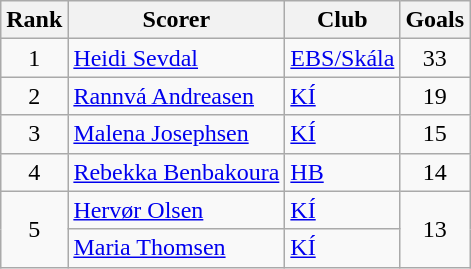<table class="wikitable" style="text-align:center">
<tr>
<th>Rank</th>
<th>Scorer</th>
<th>Club</th>
<th>Goals</th>
</tr>
<tr>
<td>1</td>
<td align="left"><a href='#'>Heidi Sevdal</a></td>
<td align="left"><a href='#'>EBS/Skála</a></td>
<td>33</td>
</tr>
<tr>
<td>2</td>
<td align="left"><a href='#'>Rannvá Andreasen</a></td>
<td align="left"><a href='#'>KÍ</a></td>
<td>19</td>
</tr>
<tr>
<td>3</td>
<td align="left"><a href='#'>Malena Josephsen</a></td>
<td align="left"><a href='#'>KÍ</a></td>
<td>15</td>
</tr>
<tr>
<td>4</td>
<td align="left"><a href='#'>Rebekka Benbakoura</a></td>
<td align="left"><a href='#'>HB</a></td>
<td>14</td>
</tr>
<tr>
<td rowspan=2>5</td>
<td align="left"><a href='#'>Hervør Olsen</a></td>
<td align="left"><a href='#'>KÍ</a></td>
<td rowspan=2>13</td>
</tr>
<tr>
<td align="left"><a href='#'>Maria Thomsen</a></td>
<td align="left"><a href='#'>KÍ</a></td>
</tr>
</table>
